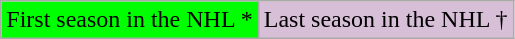<table class="wikitable">
<tr>
<td style="background-color:#00FF00;">First season in the NHL *</td>
<td style="background-color:#D8BFD8;">Last season in the NHL †</td>
</tr>
</table>
